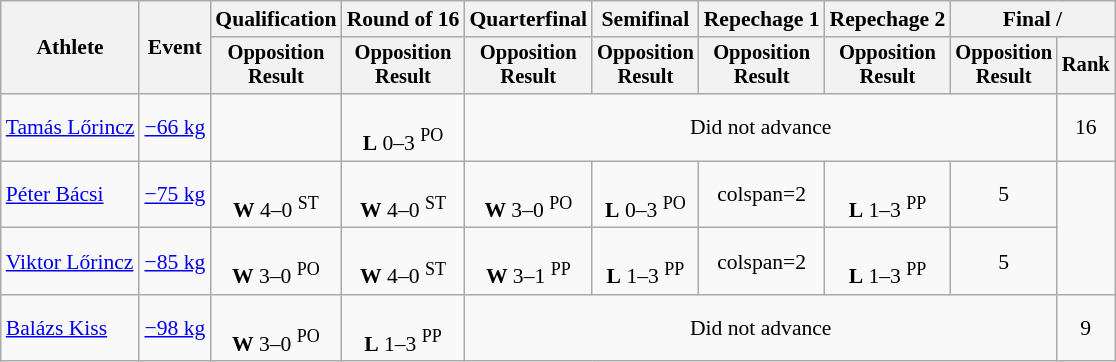<table class="wikitable" style="font-size:90%">
<tr>
<th rowspan=2>Athlete</th>
<th rowspan=2>Event</th>
<th>Qualification</th>
<th>Round of 16</th>
<th>Quarterfinal</th>
<th>Semifinal</th>
<th>Repechage 1</th>
<th>Repechage 2</th>
<th colspan=2>Final / </th>
</tr>
<tr style="font-size: 95%">
<th>Opposition<br>Result</th>
<th>Opposition<br>Result</th>
<th>Opposition<br>Result</th>
<th>Opposition<br>Result</th>
<th>Opposition<br>Result</th>
<th>Opposition<br>Result</th>
<th>Opposition<br>Result</th>
<th>Rank</th>
</tr>
<tr align=center>
<td align=left><a href='#'>Tamás Lőrincz</a></td>
<td align=left><a href='#'>−66 kg</a></td>
<td></td>
<td><br><strong>L</strong> 0–3 <sup>PO</sup></td>
<td colspan=5>Did not advance</td>
<td>16</td>
</tr>
<tr align=center>
<td align=left><a href='#'>Péter Bácsi</a></td>
<td align=left><a href='#'>−75 kg</a></td>
<td><br><strong>W</strong> 4–0 <sup>ST</sup></td>
<td><br><strong>W</strong> 4–0 <sup>ST</sup></td>
<td><br><strong>W</strong> 3–0 <sup>PO</sup></td>
<td><br><strong>L</strong> 0–3 <sup>PO</sup></td>
<td>colspan=2 </td>
<td><br><strong>L</strong> 1–3 <sup>PP</sup></td>
<td>5</td>
</tr>
<tr align=center>
<td align=left><a href='#'>Viktor Lőrincz</a></td>
<td align=left><a href='#'>−85 kg</a></td>
<td><br><strong>W</strong> 3–0 <sup>PO</sup></td>
<td><br><strong>W</strong> 4–0 <sup>ST</sup></td>
<td><br><strong>W</strong> 3–1 <sup>PP</sup></td>
<td><br><strong>L</strong> 1–3 <sup>PP</sup></td>
<td>colspan=2 </td>
<td><br><strong>L</strong> 1–3 <sup>PP</sup></td>
<td>5</td>
</tr>
<tr align=center>
<td align=left><a href='#'>Balázs Kiss</a></td>
<td align=left><a href='#'>−98 kg</a></td>
<td><br><strong>W</strong> 3–0 <sup>PO</sup></td>
<td><br><strong>L</strong> 1–3 <sup>PP</sup></td>
<td colspan=5>Did not advance</td>
<td>9</td>
</tr>
</table>
